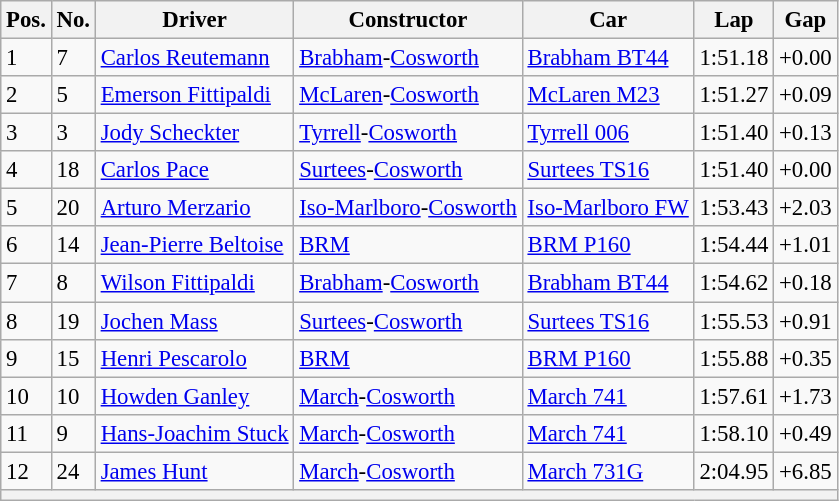<table class="wikitable" style="font-size: 95%;">
<tr>
<th>Pos.</th>
<th>No.</th>
<th>Driver</th>
<th>Constructor</th>
<th>Car</th>
<th>Lap</th>
<th>Gap</th>
</tr>
<tr>
<td>1</td>
<td>7</td>
<td> <a href='#'>Carlos Reutemann</a></td>
<td><a href='#'>Brabham</a>-<a href='#'>Cosworth</a></td>
<td><a href='#'>Brabham BT44</a></td>
<td>1:51.18</td>
<td>+0.00</td>
</tr>
<tr>
<td>2</td>
<td>5</td>
<td> <a href='#'>Emerson Fittipaldi</a></td>
<td><a href='#'>McLaren</a>-<a href='#'>Cosworth</a></td>
<td><a href='#'>McLaren M23</a></td>
<td>1:51.27</td>
<td>+0.09</td>
</tr>
<tr>
<td>3</td>
<td>3</td>
<td> <a href='#'>Jody Scheckter</a></td>
<td><a href='#'>Tyrrell</a>-<a href='#'>Cosworth</a></td>
<td><a href='#'>Tyrrell 006</a></td>
<td>1:51.40</td>
<td>+0.13</td>
</tr>
<tr>
<td>4</td>
<td>18</td>
<td> <a href='#'>Carlos Pace</a></td>
<td><a href='#'>Surtees</a>-<a href='#'>Cosworth</a></td>
<td><a href='#'>Surtees TS16</a></td>
<td>1:51.40</td>
<td>+0.00</td>
</tr>
<tr>
<td>5</td>
<td>20</td>
<td> <a href='#'>Arturo Merzario</a></td>
<td><a href='#'>Iso-Marlboro</a>-<a href='#'>Cosworth</a></td>
<td><a href='#'>Iso-Marlboro FW</a></td>
<td>1:53.43</td>
<td>+2.03</td>
</tr>
<tr>
<td>6</td>
<td>14</td>
<td> <a href='#'>Jean-Pierre Beltoise</a></td>
<td><a href='#'>BRM</a></td>
<td><a href='#'>BRM P160</a></td>
<td>1:54.44</td>
<td>+1.01</td>
</tr>
<tr>
<td>7</td>
<td>8</td>
<td> <a href='#'>Wilson Fittipaldi</a></td>
<td><a href='#'>Brabham</a>-<a href='#'>Cosworth</a></td>
<td><a href='#'>Brabham BT44</a></td>
<td>1:54.62</td>
<td>+0.18</td>
</tr>
<tr>
<td>8</td>
<td>19</td>
<td> <a href='#'>Jochen Mass</a></td>
<td><a href='#'>Surtees</a>-<a href='#'>Cosworth</a></td>
<td><a href='#'>Surtees TS16</a></td>
<td>1:55.53</td>
<td>+0.91</td>
</tr>
<tr>
<td>9</td>
<td>15</td>
<td> <a href='#'>Henri Pescarolo</a></td>
<td><a href='#'>BRM</a></td>
<td><a href='#'>BRM P160</a></td>
<td>1:55.88</td>
<td>+0.35</td>
</tr>
<tr>
<td>10</td>
<td>10</td>
<td> <a href='#'>Howden Ganley</a></td>
<td><a href='#'>March</a>-<a href='#'>Cosworth</a></td>
<td><a href='#'>March 741</a></td>
<td>1:57.61</td>
<td>+1.73</td>
</tr>
<tr>
<td>11</td>
<td>9</td>
<td> <a href='#'>Hans-Joachim Stuck</a></td>
<td><a href='#'>March</a>-<a href='#'>Cosworth</a></td>
<td><a href='#'>March 741</a></td>
<td>1:58.10</td>
<td>+0.49</td>
</tr>
<tr>
<td>12</td>
<td>24</td>
<td> <a href='#'>James Hunt</a></td>
<td><a href='#'>March</a>-<a href='#'>Cosworth</a></td>
<td><a href='#'>March 731G</a></td>
<td>2:04.95</td>
<td>+6.85</td>
</tr>
<tr>
<th colspan="7"></th>
</tr>
</table>
